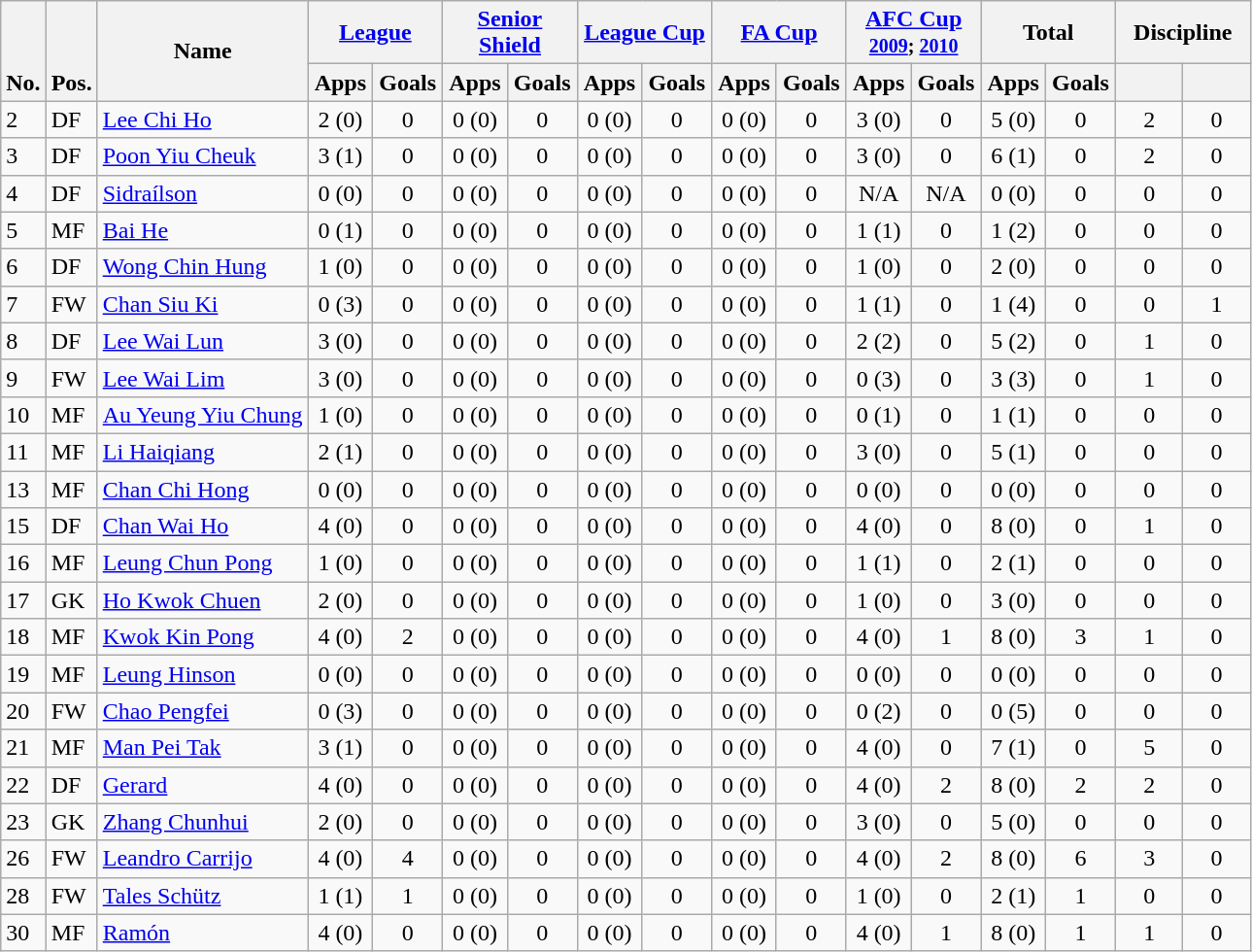<table class="wikitable" style="text-align:center">
<tr>
<th rowspan="2" valign="bottom">No.</th>
<th rowspan="2" valign="bottom">Pos.</th>
<th rowspan="2">Name</th>
<th colspan="2" width="85"><a href='#'>League</a></th>
<th colspan="2" width="85"><a href='#'>Senior Shield</a></th>
<th colspan="2" width="85"><a href='#'>League Cup</a></th>
<th colspan="2" width="85"><a href='#'>FA Cup</a></th>
<th colspan="2" width="85"><a href='#'>AFC Cup</a><br><small><a href='#'>2009</a>; <a href='#'>2010</a></small></th>
<th colspan="2" width="85">Total</th>
<th colspan="2" width="85">Discipline</th>
</tr>
<tr>
<th>Apps</th>
<th>Goals</th>
<th>Apps</th>
<th>Goals</th>
<th>Apps</th>
<th>Goals</th>
<th>Apps</th>
<th>Goals</th>
<th>Apps</th>
<th>Goals</th>
<th>Apps</th>
<th>Goals</th>
<th></th>
<th></th>
</tr>
<tr>
<td align="left">2</td>
<td align="left">DF</td>
<td align="left"> <a href='#'>Lee Chi Ho</a></td>
<td>2 (0)</td>
<td>0</td>
<td>0 (0)</td>
<td>0</td>
<td>0 (0)</td>
<td>0</td>
<td>0 (0)</td>
<td>0</td>
<td>3 (0)</td>
<td>0</td>
<td>5 (0)</td>
<td>0</td>
<td>2</td>
<td>0</td>
</tr>
<tr>
<td align="left">3</td>
<td align="left">DF</td>
<td align="left"> <a href='#'>Poon Yiu Cheuk</a></td>
<td>3 (1)</td>
<td>0</td>
<td>0 (0)</td>
<td>0</td>
<td>0 (0)</td>
<td>0</td>
<td>0 (0)</td>
<td>0</td>
<td>3 (0)</td>
<td>0</td>
<td>6 (1)</td>
<td>0</td>
<td>2</td>
<td>0</td>
</tr>
<tr>
<td align="left">4</td>
<td align="left">DF</td>
<td align="left"> <a href='#'>Sidraílson</a></td>
<td>0 (0)</td>
<td>0</td>
<td>0 (0)</td>
<td>0</td>
<td>0 (0)</td>
<td>0</td>
<td>0 (0)</td>
<td>0</td>
<td>N/A</td>
<td>N/A</td>
<td>0 (0)</td>
<td>0</td>
<td>0</td>
<td>0</td>
</tr>
<tr>
<td align="left">5</td>
<td align="left">MF</td>
<td align="left"> <a href='#'>Bai He</a></td>
<td>0 (1)</td>
<td>0</td>
<td>0 (0)</td>
<td>0</td>
<td>0 (0)</td>
<td>0</td>
<td>0 (0)</td>
<td>0</td>
<td>1 (1)</td>
<td>0</td>
<td>1 (2)</td>
<td>0</td>
<td>0</td>
<td>0</td>
</tr>
<tr>
<td align="left">6</td>
<td align="left">DF</td>
<td align="left"> <a href='#'>Wong Chin Hung</a></td>
<td>1 (0)</td>
<td>0</td>
<td>0 (0)</td>
<td>0</td>
<td>0 (0)</td>
<td>0</td>
<td>0 (0)</td>
<td>0</td>
<td>1 (0)</td>
<td>0</td>
<td>2 (0)</td>
<td>0</td>
<td>0</td>
<td>0</td>
</tr>
<tr>
<td align="left">7</td>
<td align="left">FW</td>
<td align="left"> <a href='#'>Chan Siu Ki</a></td>
<td>0 (3)</td>
<td>0</td>
<td>0 (0)</td>
<td>0</td>
<td>0 (0)</td>
<td>0</td>
<td>0 (0)</td>
<td>0</td>
<td>1 (1)</td>
<td>0</td>
<td>1 (4)</td>
<td>0</td>
<td>0</td>
<td>1</td>
</tr>
<tr>
<td align="left">8</td>
<td align="left">DF</td>
<td align="left"> <a href='#'>Lee Wai Lun</a></td>
<td>3 (0)</td>
<td>0</td>
<td>0 (0)</td>
<td>0</td>
<td>0 (0)</td>
<td>0</td>
<td>0 (0)</td>
<td>0</td>
<td>2 (2)</td>
<td>0</td>
<td>5 (2)</td>
<td>0</td>
<td>1</td>
<td>0</td>
</tr>
<tr>
<td align="left">9</td>
<td align="left">FW</td>
<td align="left"> <a href='#'>Lee Wai Lim</a></td>
<td>3 (0)</td>
<td>0</td>
<td>0 (0)</td>
<td>0</td>
<td>0 (0)</td>
<td>0</td>
<td>0 (0)</td>
<td>0</td>
<td>0 (3)</td>
<td>0</td>
<td>3 (3)</td>
<td>0</td>
<td>1</td>
<td>0</td>
</tr>
<tr>
<td align="left">10</td>
<td align="left">MF</td>
<td align="left"> <a href='#'>Au Yeung Yiu Chung</a></td>
<td>1 (0)</td>
<td>0</td>
<td>0 (0)</td>
<td>0</td>
<td>0 (0)</td>
<td>0</td>
<td>0 (0)</td>
<td>0</td>
<td>0 (1)</td>
<td>0</td>
<td>1 (1)</td>
<td>0</td>
<td>0</td>
<td>0</td>
</tr>
<tr>
<td align="left">11</td>
<td align="left">MF</td>
<td align="left"> <a href='#'>Li Haiqiang</a></td>
<td>2 (1)</td>
<td>0</td>
<td>0 (0)</td>
<td>0</td>
<td>0 (0)</td>
<td>0</td>
<td>0 (0)</td>
<td>0</td>
<td>3 (0)</td>
<td>0</td>
<td>5 (1)</td>
<td>0</td>
<td>0</td>
<td>0</td>
</tr>
<tr>
<td align="left">13</td>
<td align="left">MF</td>
<td align="left"> <a href='#'>Chan Chi Hong</a></td>
<td>0 (0)</td>
<td>0</td>
<td>0 (0)</td>
<td>0</td>
<td>0 (0)</td>
<td>0</td>
<td>0 (0)</td>
<td>0</td>
<td>0 (0)</td>
<td>0</td>
<td>0 (0)</td>
<td>0</td>
<td>0</td>
<td>0</td>
</tr>
<tr>
<td align="left">15</td>
<td align="left">DF</td>
<td align="left"> <a href='#'>Chan Wai Ho</a></td>
<td>4 (0)</td>
<td>0</td>
<td>0 (0)</td>
<td>0</td>
<td>0 (0)</td>
<td>0</td>
<td>0 (0)</td>
<td>0</td>
<td>4 (0)</td>
<td>0</td>
<td>8 (0)</td>
<td>0</td>
<td>1</td>
<td>0</td>
</tr>
<tr>
<td align="left">16</td>
<td align="left">MF</td>
<td align="left"> <a href='#'>Leung Chun Pong</a></td>
<td>1 (0)</td>
<td>0</td>
<td>0 (0)</td>
<td>0</td>
<td>0 (0)</td>
<td>0</td>
<td>0 (0)</td>
<td>0</td>
<td>1 (1)</td>
<td>0</td>
<td>2 (1)</td>
<td>0</td>
<td>0</td>
<td>0</td>
</tr>
<tr>
<td align="left">17</td>
<td align="left">GK</td>
<td align="left"> <a href='#'>Ho Kwok Chuen</a></td>
<td>2 (0)</td>
<td>0</td>
<td>0 (0)</td>
<td>0</td>
<td>0 (0)</td>
<td>0</td>
<td>0 (0)</td>
<td>0</td>
<td>1 (0)</td>
<td>0</td>
<td>3 (0)</td>
<td>0</td>
<td>0</td>
<td>0</td>
</tr>
<tr>
<td align="left">18</td>
<td align="left">MF</td>
<td align="left"> <a href='#'>Kwok Kin Pong</a></td>
<td>4 (0)</td>
<td>2</td>
<td>0 (0)</td>
<td>0</td>
<td>0 (0)</td>
<td>0</td>
<td>0 (0)</td>
<td>0</td>
<td>4 (0)</td>
<td>1</td>
<td>8 (0)</td>
<td>3</td>
<td>1</td>
<td>0</td>
</tr>
<tr>
<td align="left">19</td>
<td align="left">MF</td>
<td align="left"> <a href='#'>Leung Hinson</a></td>
<td>0 (0)</td>
<td>0</td>
<td>0 (0)</td>
<td>0</td>
<td>0 (0)</td>
<td>0</td>
<td>0 (0)</td>
<td>0</td>
<td>0 (0)</td>
<td>0</td>
<td>0 (0)</td>
<td>0</td>
<td>0</td>
<td>0</td>
</tr>
<tr>
<td align="left">20</td>
<td align="left">FW</td>
<td align="left"> <a href='#'>Chao Pengfei</a></td>
<td>0 (3)</td>
<td>0</td>
<td>0 (0)</td>
<td>0</td>
<td>0 (0)</td>
<td>0</td>
<td>0 (0)</td>
<td>0</td>
<td>0 (2)</td>
<td>0</td>
<td>0 (5)</td>
<td>0</td>
<td>0</td>
<td>0</td>
</tr>
<tr>
<td align="left">21</td>
<td align="left">MF</td>
<td align="left"> <a href='#'>Man Pei Tak</a></td>
<td>3 (1)</td>
<td>0</td>
<td>0 (0)</td>
<td>0</td>
<td>0 (0)</td>
<td>0</td>
<td>0 (0)</td>
<td>0</td>
<td>4 (0)</td>
<td>0</td>
<td>7 (1)</td>
<td>0</td>
<td>5</td>
<td>0</td>
</tr>
<tr>
<td align="left">22</td>
<td align="left">DF</td>
<td align="left"> <a href='#'>Gerard</a></td>
<td>4 (0)</td>
<td>0</td>
<td>0 (0)</td>
<td>0</td>
<td>0 (0)</td>
<td>0</td>
<td>0 (0)</td>
<td>0</td>
<td>4 (0)</td>
<td>2</td>
<td>8 (0)</td>
<td>2</td>
<td>2</td>
<td>0</td>
</tr>
<tr>
<td align="left">23</td>
<td align="left">GK</td>
<td align="left"> <a href='#'>Zhang Chunhui</a></td>
<td>2 (0)</td>
<td>0</td>
<td>0 (0)</td>
<td>0</td>
<td>0 (0)</td>
<td>0</td>
<td>0 (0)</td>
<td>0</td>
<td>3 (0)</td>
<td>0</td>
<td>5 (0)</td>
<td>0</td>
<td>0</td>
<td>0</td>
</tr>
<tr>
<td align="left">26</td>
<td align="left">FW</td>
<td align="left"> <a href='#'>Leandro Carrijo</a></td>
<td>4 (0)</td>
<td>4</td>
<td>0 (0)</td>
<td>0</td>
<td>0 (0)</td>
<td>0</td>
<td>0 (0)</td>
<td>0</td>
<td>4 (0)</td>
<td>2</td>
<td>8 (0)</td>
<td>6</td>
<td>3</td>
<td>0</td>
</tr>
<tr>
<td align="left">28</td>
<td align="left">FW</td>
<td align="left"> <a href='#'>Tales Schütz</a></td>
<td>1 (1)</td>
<td>1</td>
<td>0 (0)</td>
<td>0</td>
<td>0 (0)</td>
<td>0</td>
<td>0 (0)</td>
<td>0</td>
<td>1 (0)</td>
<td>0</td>
<td>2 (1)</td>
<td>1</td>
<td>0</td>
<td>0</td>
</tr>
<tr>
<td align="left">30</td>
<td align="left">MF</td>
<td align="left"> <a href='#'>Ramón</a></td>
<td>4 (0)</td>
<td>0</td>
<td>0 (0)</td>
<td>0</td>
<td>0 (0)</td>
<td>0</td>
<td>0 (0)</td>
<td>0</td>
<td>4 (0)</td>
<td>1</td>
<td>8 (0)</td>
<td>1</td>
<td>1</td>
<td>0</td>
</tr>
</table>
